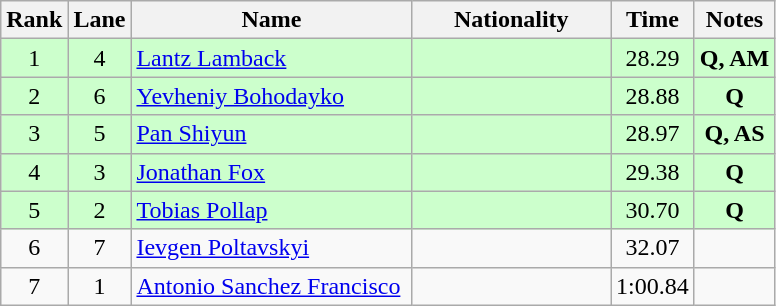<table class="wikitable sortable" style="text-align:center">
<tr>
<th>Rank</th>
<th>Lane</th>
<th style="width:180px">Name</th>
<th style="width:125px">Nationality</th>
<th>Time</th>
<th>Notes</th>
</tr>
<tr style="background:#cfc;">
<td>1</td>
<td>4</td>
<td style="text-align:left;"><a href='#'>Lantz Lamback</a></td>
<td style="text-align:left;"></td>
<td>28.29</td>
<td><strong>Q, AM</strong></td>
</tr>
<tr style="background:#cfc;">
<td>2</td>
<td>6</td>
<td style="text-align:left;"><a href='#'>Yevheniy Bohodayko</a></td>
<td style="text-align:left;"></td>
<td>28.88</td>
<td><strong>Q</strong></td>
</tr>
<tr style="background:#cfc;">
<td>3</td>
<td>5</td>
<td style="text-align:left;"><a href='#'>Pan Shiyun</a></td>
<td style="text-align:left;"></td>
<td>28.97</td>
<td><strong>Q, AS</strong></td>
</tr>
<tr style="background:#cfc;">
<td>4</td>
<td>3</td>
<td style="text-align:left;"><a href='#'>Jonathan Fox</a></td>
<td style="text-align:left;"></td>
<td>29.38</td>
<td><strong>Q</strong></td>
</tr>
<tr style="background:#cfc;">
<td>5</td>
<td>2</td>
<td style="text-align:left;"><a href='#'>Tobias Pollap</a></td>
<td style="text-align:left;"></td>
<td>30.70</td>
<td><strong>Q</strong></td>
</tr>
<tr>
<td>6</td>
<td>7</td>
<td style="text-align:left;"><a href='#'>Ievgen Poltavskyi</a></td>
<td style="text-align:left;"></td>
<td>32.07</td>
<td></td>
</tr>
<tr>
<td>7</td>
<td>1</td>
<td style="text-align:left;"><a href='#'>Antonio Sanchez Francisco</a></td>
<td style="text-align:left;"></td>
<td>1:00.84</td>
<td></td>
</tr>
</table>
